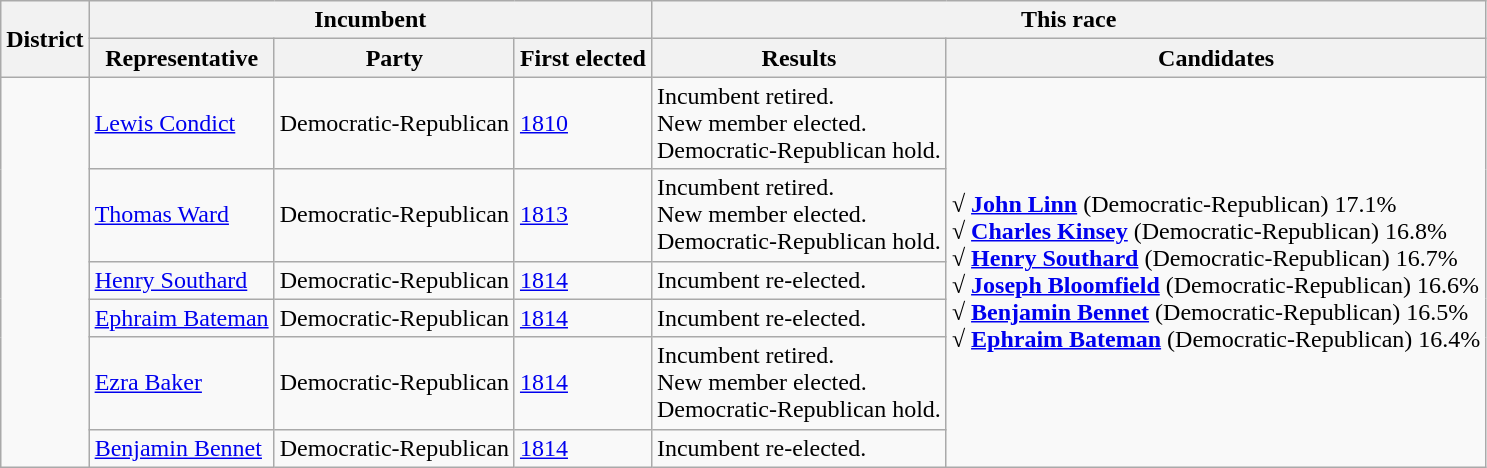<table class=wikitable>
<tr>
<th rowspan=2>District</th>
<th colspan=3>Incumbent</th>
<th colspan=2>This race</th>
</tr>
<tr>
<th>Representative</th>
<th>Party</th>
<th>First elected</th>
<th>Results</th>
<th>Candidates</th>
</tr>
<tr>
<td rowspan=6><br></td>
<td><a href='#'>Lewis Condict</a></td>
<td>Democratic-Republican</td>
<td><a href='#'>1810</a></td>
<td>Incumbent retired.<br>New member elected.<br>Democratic-Republican hold.</td>
<td rowspan=6 nowrap><strong>√ <a href='#'>John Linn</a></strong> (Democratic-Republican) 17.1%<br><strong>√ <a href='#'>Charles Kinsey</a></strong> (Democratic-Republican) 16.8%<br><strong>√ <a href='#'>Henry Southard</a></strong> (Democratic-Republican) 16.7%<br><strong>√ <a href='#'>Joseph Bloomfield</a></strong> (Democratic-Republican) 16.6%<br><strong>√ <a href='#'>Benjamin Bennet</a></strong> (Democratic-Republican) 16.5%<br><strong>√ <a href='#'>Ephraim Bateman</a></strong> (Democratic-Republican) 16.4%</td>
</tr>
<tr>
<td><a href='#'>Thomas Ward</a></td>
<td>Democratic-Republican</td>
<td><a href='#'>1813</a></td>
<td>Incumbent retired.<br>New member elected.<br>Democratic-Republican hold.</td>
</tr>
<tr>
<td><a href='#'>Henry Southard</a></td>
<td>Democratic-Republican</td>
<td><a href='#'>1814</a></td>
<td>Incumbent re-elected.</td>
</tr>
<tr>
<td><a href='#'>Ephraim Bateman</a></td>
<td>Democratic-Republican</td>
<td><a href='#'>1814</a></td>
<td>Incumbent re-elected.</td>
</tr>
<tr>
<td><a href='#'>Ezra Baker</a></td>
<td>Democratic-Republican</td>
<td><a href='#'>1814</a></td>
<td>Incumbent retired.<br>New member elected.<br>Democratic-Republican hold.</td>
</tr>
<tr>
<td><a href='#'>Benjamin Bennet</a></td>
<td>Democratic-Republican</td>
<td><a href='#'>1814</a></td>
<td>Incumbent re-elected.</td>
</tr>
</table>
